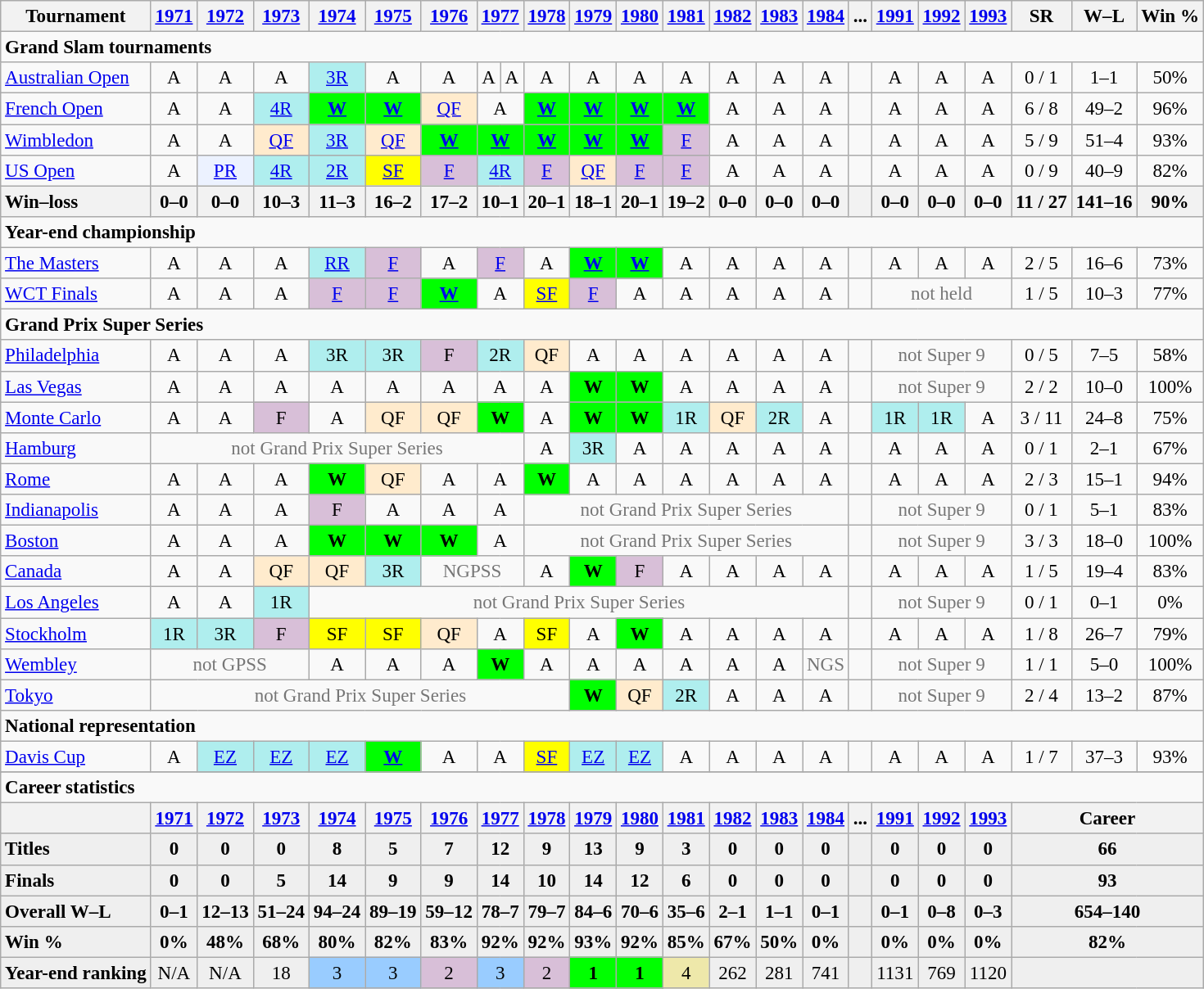<table class="wikitable nowrap" style=text-align:center;font-size:96%>
<tr>
<th>Tournament</th>
<th><a href='#'>1971</a></th>
<th><a href='#'>1972</a></th>
<th><a href='#'>1973</a></th>
<th><a href='#'>1974</a></th>
<th><a href='#'>1975</a></th>
<th><a href='#'>1976</a></th>
<th colspan="2"><a href='#'>1977</a></th>
<th><a href='#'>1978</a></th>
<th><a href='#'>1979</a></th>
<th><a href='#'>1980</a></th>
<th><a href='#'>1981</a></th>
<th><a href='#'>1982</a></th>
<th><a href='#'>1983</a></th>
<th><a href='#'>1984</a></th>
<th>...</th>
<th><a href='#'>1991</a></th>
<th><a href='#'>1992</a></th>
<th><a href='#'>1993</a></th>
<th>SR</th>
<th>W–L</th>
<th>Win %</th>
</tr>
<tr>
<td colspan="23" align="left"><strong>Grand Slam tournaments</strong></td>
</tr>
<tr>
<td align=left><a href='#'>Australian Open</a></td>
<td>A</td>
<td>A</td>
<td>A</td>
<td bgcolor=afeeee><a href='#'>3R</a></td>
<td>A</td>
<td>A</td>
<td>A</td>
<td>A</td>
<td>A</td>
<td>A</td>
<td>A</td>
<td>A</td>
<td>A</td>
<td>A</td>
<td>A</td>
<td></td>
<td>A</td>
<td>A</td>
<td>A</td>
<td>0 / 1</td>
<td>1–1</td>
<td>50%</td>
</tr>
<tr>
<td align=left><a href='#'>French Open</a></td>
<td>A</td>
<td>A</td>
<td bgcolor=afeeee><a href='#'>4R</a></td>
<td bgcolor=lime><a href='#'><strong>W</strong></a></td>
<td bgcolor=lime><a href='#'><strong>W</strong></a></td>
<td bgcolor=ffebcd><a href='#'>QF</a></td>
<td colspan="2">A</td>
<td bgcolor=lime><a href='#'><strong>W</strong></a></td>
<td bgcolor=lime><a href='#'><strong>W</strong></a></td>
<td bgcolor=lime><a href='#'><strong>W</strong></a></td>
<td bgcolor=lime><a href='#'><strong>W</strong></a></td>
<td>A</td>
<td>A</td>
<td>A</td>
<td></td>
<td>A</td>
<td>A</td>
<td>A</td>
<td>6 / 8</td>
<td>49–2</td>
<td>96%</td>
</tr>
<tr>
<td align=left><a href='#'>Wimbledon</a></td>
<td>A</td>
<td>A</td>
<td bgcolor=ffebcd><a href='#'>QF</a></td>
<td bgcolor=afeeee><a href='#'>3R</a></td>
<td bgcolor=ffebcd><a href='#'>QF</a></td>
<td bgcolor=lime><a href='#'><strong>W</strong></a></td>
<td colspan="2" bgcolor="lime"><a href='#'><strong>W</strong></a></td>
<td bgcolor=lime><a href='#'><strong>W</strong></a></td>
<td bgcolor=lime><a href='#'><strong>W</strong></a></td>
<td bgcolor=lime><a href='#'><strong>W</strong></a></td>
<td bgcolor=thistle><a href='#'>F</a></td>
<td>A</td>
<td>A</td>
<td>A</td>
<td></td>
<td>A</td>
<td>A</td>
<td>A</td>
<td>5 / 9</td>
<td>51–4</td>
<td>93%</td>
</tr>
<tr>
<td align=left><a href='#'>US Open</a></td>
<td>A</td>
<td bgcolor=ecf2ff><a href='#'>PR</a></td>
<td bgcolor=afeeee><a href='#'>4R</a></td>
<td bgcolor=afeeee><a href='#'>2R</a></td>
<td bgcolor=yellow><a href='#'>SF</a></td>
<td bgcolor=thistle><a href='#'>F</a></td>
<td colspan="2" bgcolor="afeeee"><a href='#'>4R</a></td>
<td bgcolor=thistle><a href='#'>F</a></td>
<td bgcolor=ffebcd><a href='#'>QF</a></td>
<td bgcolor=thistle><a href='#'>F</a></td>
<td bgcolor=thistle><a href='#'>F</a></td>
<td>A</td>
<td>A</td>
<td>A</td>
<td></td>
<td>A</td>
<td>A</td>
<td>A</td>
<td>0 / 9</td>
<td>40–9</td>
<td>82%</td>
</tr>
<tr>
<th style=text-align:left>Win–loss</th>
<th>0–0</th>
<th>0–0</th>
<th>10–3</th>
<th>11–3</th>
<th>16–2</th>
<th>17–2</th>
<th colspan="2">10–1</th>
<th>20–1</th>
<th>18–1</th>
<th>20–1</th>
<th>19–2</th>
<th>0–0</th>
<th>0–0</th>
<th>0–0</th>
<th></th>
<th>0–0</th>
<th>0–0</th>
<th>0–0</th>
<th>11 / 27</th>
<th>141–16</th>
<th>90%</th>
</tr>
<tr>
<td colspan="23" align="left"><strong>Year-end championship</strong></td>
</tr>
<tr>
<td align=left><a href='#'>The Masters</a></td>
<td>A</td>
<td>A</td>
<td>A</td>
<td bgcolor=afeeee><a href='#'>RR</a></td>
<td bgcolor=thistle><a href='#'>F</a></td>
<td>A</td>
<td colspan="2" bgcolor="thistle"><a href='#'>F</a></td>
<td>A</td>
<td bgcolor=lime><a href='#'><strong>W</strong></a></td>
<td bgcolor=lime><a href='#'><strong>W</strong></a></td>
<td>A</td>
<td>A</td>
<td>A</td>
<td>A</td>
<td></td>
<td>A</td>
<td>A</td>
<td>A</td>
<td>2 / 5</td>
<td>16–6</td>
<td>73%</td>
</tr>
<tr>
<td align=left><a href='#'>WCT Finals</a></td>
<td>A</td>
<td>A</td>
<td>A</td>
<td bgcolor=thistle><a href='#'>F</a></td>
<td bgcolor=thistle><a href='#'>F</a></td>
<td bgcolor=lime><a href='#'><strong>W</strong></a></td>
<td colspan="2">A</td>
<td bgcolor=yellow><a href='#'>SF</a></td>
<td bgcolor=thistle><a href='#'>F</a></td>
<td>A</td>
<td>A</td>
<td>A</td>
<td>A</td>
<td>A</td>
<td></td>
<td colspan=3 style=color:#767676>not held</td>
<td>1 / 5</td>
<td>10–3</td>
<td>77%</td>
</tr>
<tr>
<td colspan="23" align="left"><strong>Grand Prix Super Series</strong></td>
</tr>
<tr>
<td align=left><a href='#'>Philadelphia</a></td>
<td>A</td>
<td>A</td>
<td>A</td>
<td bgcolor=afeeee>3R</td>
<td bgcolor=afeeee>3R</td>
<td bgcolor=thistle>F</td>
<td colspan="2" bgcolor="afeeee">2R</td>
<td bgcolor=ffebcd>QF</td>
<td>A</td>
<td>A</td>
<td>A</td>
<td>A</td>
<td>A</td>
<td>A</td>
<td></td>
<td colspan=3 style=color:#767676>not Super 9</td>
<td>0 / 5</td>
<td>7–5</td>
<td>58%</td>
</tr>
<tr>
<td align=left><a href='#'>Las Vegas</a></td>
<td>A</td>
<td>A</td>
<td>A</td>
<td>A</td>
<td>A</td>
<td>A</td>
<td colspan="2">A</td>
<td>A</td>
<td bgcolor=lime><strong>W</strong></td>
<td bgcolor=lime><strong>W</strong></td>
<td>A</td>
<td>A</td>
<td>A</td>
<td>A</td>
<td></td>
<td colspan=3 style=color:#767676>not Super 9</td>
<td>2 / 2</td>
<td>10–0</td>
<td>100%</td>
</tr>
<tr>
<td align=left><a href='#'>Monte Carlo</a></td>
<td>A</td>
<td>A</td>
<td bgcolor=thistle>F</td>
<td>A</td>
<td bgcolor=ffebcd>QF</td>
<td bgcolor=ffebcd>QF</td>
<td colspan="2" bgcolor="lime"><strong>W</strong></td>
<td>A</td>
<td bgcolor=lime><strong>W</strong></td>
<td bgcolor=lime><strong>W</strong></td>
<td bgcolor=afeeee>1R</td>
<td bgcolor=ffebcd>QF</td>
<td bgcolor=afeeee>2R</td>
<td>A</td>
<td></td>
<td bgcolor=afeeee>1R</td>
<td bgcolor=afeeee>1R</td>
<td>A</td>
<td>3 / 11</td>
<td>24–8</td>
<td>75%</td>
</tr>
<tr>
<td align=left><a href='#'>Hamburg</a></td>
<td colspan="8" style="color:#767676">not Grand Prix Super Series</td>
<td>A</td>
<td bgcolor=afeeee>3R</td>
<td>A</td>
<td>A</td>
<td>A</td>
<td>A</td>
<td>A</td>
<td></td>
<td>A</td>
<td>A</td>
<td>A</td>
<td>0 / 1</td>
<td>2–1</td>
<td>67%</td>
</tr>
<tr>
<td align=left><a href='#'>Rome</a></td>
<td>A</td>
<td>A</td>
<td>A</td>
<td bgcolor=lime><strong>W</strong></td>
<td bgcolor=ffebcd>QF</td>
<td>A</td>
<td colspan="2">A</td>
<td bgcolor=lime><strong>W</strong></td>
<td>A</td>
<td>A</td>
<td>A</td>
<td>A</td>
<td>A</td>
<td>A</td>
<td></td>
<td>A</td>
<td>A</td>
<td>A</td>
<td>2 / 3</td>
<td>15–1</td>
<td>94%</td>
</tr>
<tr>
<td align=left><a href='#'>Indianapolis</a></td>
<td>A</td>
<td>A</td>
<td>A</td>
<td bgcolor=thistle>F</td>
<td>A</td>
<td>A</td>
<td colspan="2">A</td>
<td colspan=7 style=color:#767676>not Grand Prix Super Series</td>
<td></td>
<td colspan=3 style=color:#767676>not Super 9</td>
<td>0 / 1</td>
<td>5–1</td>
<td>83%</td>
</tr>
<tr>
<td align=left><a href='#'>Boston</a></td>
<td>A</td>
<td>A</td>
<td>A</td>
<td bgcolor=lime><strong>W</strong></td>
<td bgcolor=lime><strong>W</strong></td>
<td bgcolor=lime><strong>W</strong></td>
<td colspan="2">A</td>
<td colspan=7 style=color:#767676>not Grand Prix Super Series</td>
<td></td>
<td colspan=3 style=color:#767676>not Super 9</td>
<td>3 / 3</td>
<td>18–0</td>
<td>100%</td>
</tr>
<tr>
<td align=left><a href='#'>Canada</a></td>
<td>A</td>
<td>A</td>
<td bgcolor=ffebcd>QF</td>
<td bgcolor=ffebcd>QF</td>
<td bgcolor=afeeee>3R</td>
<td colspan="3" style="color:#767676">NGPSS</td>
<td>A</td>
<td bgcolor=lime><strong>W</strong></td>
<td bgcolor=thistle>F</td>
<td>A</td>
<td>A</td>
<td>A</td>
<td>A</td>
<td></td>
<td>A</td>
<td>A</td>
<td>A</td>
<td>1 / 5</td>
<td>19–4</td>
<td>83%</td>
</tr>
<tr>
<td align=left><a href='#'>Los Angeles</a></td>
<td>A</td>
<td>A</td>
<td bgcolor=afeeee>1R</td>
<td colspan="12" style="color:#767676">not Grand Prix Super Series</td>
<td></td>
<td colspan=3 style=color:#767676>not Super 9</td>
<td>0 / 1</td>
<td>0–1</td>
<td>0%</td>
</tr>
<tr>
<td align=left><a href='#'>Stockholm</a></td>
<td bgcolor=afeeee>1R</td>
<td bgcolor=afeeee>3R</td>
<td bgcolor=thistle>F</td>
<td bgcolor=yellow>SF</td>
<td bgcolor=yellow>SF</td>
<td bgcolor=ffebcd>QF</td>
<td colspan="2">A</td>
<td bgcolor=yellow>SF</td>
<td>A</td>
<td bgcolor=lime><strong>W</strong></td>
<td>A</td>
<td>A</td>
<td>A</td>
<td>A</td>
<td></td>
<td>A</td>
<td>A</td>
<td>A</td>
<td>1 / 8</td>
<td>26–7</td>
<td>79%</td>
</tr>
<tr>
<td align=left><a href='#'>Wembley</a></td>
<td colspan=3 style=color:#767676>not GPSS</td>
<td>A</td>
<td>A</td>
<td>A</td>
<td colspan="2" bgcolor="lime"><strong>W</strong></td>
<td>A</td>
<td>A</td>
<td>A</td>
<td>A</td>
<td>A</td>
<td>A</td>
<td style=color:#767676>NGS</td>
<td></td>
<td colspan=3 style=color:#767676>not Super 9</td>
<td>1 / 1</td>
<td>5–0</td>
<td>100%</td>
</tr>
<tr>
<td align=left><a href='#'>Tokyo</a></td>
<td colspan="9" style="color:#767676">not Grand Prix Super Series</td>
<td bgcolor=lime><strong>W</strong></td>
<td bgcolor=ffebcd>QF</td>
<td bgcolor=afeeee>2R</td>
<td>A</td>
<td>A</td>
<td>A</td>
<td></td>
<td colspan=3 style=color:#767676>not Super 9</td>
<td>2 / 4</td>
<td>13–2</td>
<td>87%</td>
</tr>
<tr>
<td colspan="23" align="left"><strong>National representation</strong></td>
</tr>
<tr>
<td align="left"><a href='#'>Davis Cup</a></td>
<td>A</td>
<td bgcolor=afeeee><a href='#'>EZ</a></td>
<td bgcolor=afeeee><a href='#'>EZ</a></td>
<td bgcolor=afeeee><a href='#'>EZ</a></td>
<td bgcolor=lime><a href='#'><strong>W</strong></a></td>
<td>A</td>
<td colspan="2">A</td>
<td bgcolor=yellow><a href='#'>SF</a></td>
<td bgcolor=afeeee><a href='#'>EZ</a></td>
<td bgcolor=afeeee><a href='#'>EZ</a></td>
<td>A</td>
<td>A</td>
<td>A</td>
<td>A</td>
<td></td>
<td>A</td>
<td>A</td>
<td>A</td>
<td>1 / 7</td>
<td>37–3</td>
<td>93%</td>
</tr>
<tr>
</tr>
<tr>
<td colspan="23" align="left"><strong>Career statistics</strong></td>
</tr>
<tr>
<th></th>
<th><a href='#'>1971</a></th>
<th><a href='#'>1972</a></th>
<th><a href='#'>1973</a></th>
<th><a href='#'>1974</a></th>
<th><a href='#'>1975</a></th>
<th><a href='#'>1976</a></th>
<th colspan="2"><a href='#'>1977</a></th>
<th><a href='#'>1978</a></th>
<th><a href='#'>1979</a></th>
<th><a href='#'>1980</a></th>
<th><a href='#'>1981</a></th>
<th><a href='#'>1982</a></th>
<th><a href='#'>1983</a></th>
<th><a href='#'>1984</a></th>
<th>...</th>
<th><a href='#'>1991</a></th>
<th><a href='#'>1992</a></th>
<th><a href='#'>1993</a></th>
<th colspan=3>Career</th>
</tr>
<tr style="font-weight:bold; background:#efefef;">
<td style=text-align:left>Titles</td>
<td>0</td>
<td>0</td>
<td>0</td>
<td>8</td>
<td>5</td>
<td>7</td>
<td colspan="2">12</td>
<td>9</td>
<td>13</td>
<td>9</td>
<td>3</td>
<td>0</td>
<td>0</td>
<td>0</td>
<td></td>
<td>0</td>
<td>0</td>
<td>0</td>
<td colspan=3>66</td>
</tr>
<tr style="font-weight:bold; background:#efefef;">
<td style=text-align:left>Finals</td>
<td>0</td>
<td>0</td>
<td>5</td>
<td>14</td>
<td>9</td>
<td>9</td>
<td colspan="2">14</td>
<td>10</td>
<td>14</td>
<td>12</td>
<td>6</td>
<td>0</td>
<td>0</td>
<td>0</td>
<td></td>
<td>0</td>
<td>0</td>
<td>0</td>
<td colspan=3>93</td>
</tr>
<tr style="font-weight:bold; background:#efefef;">
<td style=text-align:left>Overall W–L</td>
<td>0–1</td>
<td>12–13</td>
<td>51–24</td>
<td>94–24</td>
<td>89–19</td>
<td>59–12</td>
<td colspan="2">78–7</td>
<td>79–7</td>
<td>84–6</td>
<td>70–6</td>
<td>35–6</td>
<td>2–1</td>
<td>1–1</td>
<td>0–1</td>
<td></td>
<td>0–1</td>
<td>0–8</td>
<td>0–3</td>
<td colspan=3>654–140</td>
</tr>
<tr style="font-weight:bold; background:#efefef;">
<td style=text-align:left>Win %</td>
<td>0%</td>
<td>48%</td>
<td>68%</td>
<td>80%</td>
<td>82%</td>
<td>83%</td>
<td colspan="2">92%</td>
<td>92%</td>
<td>93%</td>
<td>92%</td>
<td>85%</td>
<td>67%</td>
<td>50%</td>
<td>0%</td>
<td></td>
<td>0%</td>
<td>0%</td>
<td>0%</td>
<td colspan=3>82%</td>
</tr>
<tr bgcolor="efefef">
<td align=left><strong>Year-end ranking</strong></td>
<td>N/A</td>
<td>N/A</td>
<td align=center>18</td>
<td bgcolor=99ccff>3</td>
<td bgcolor=99ccff>3</td>
<td bgcolor=thistle>2</td>
<td colspan="2" bgcolor="99ccff">3</td>
<td bgcolor=thistle>2</td>
<td bgcolor=lime><strong>1</strong></td>
<td bgcolor=lime><strong>1</strong></td>
<td bgcolor=eee8aa>4</td>
<td>262</td>
<td>281</td>
<td>741</td>
<td></td>
<td>1131</td>
<td>769</td>
<td>1120</td>
<td colspan=3><strong></strong></td>
</tr>
</table>
